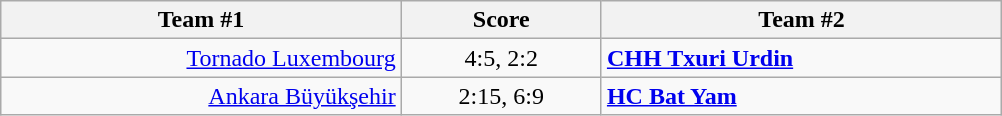<table class="wikitable" style="text-align: center;">
<tr>
<th width=22%>Team #1</th>
<th width=11%>Score</th>
<th width=22%>Team #2</th>
</tr>
<tr>
<td style="text-align: right;"><a href='#'>Tornado Luxembourg</a> </td>
<td>4:5, 2:2</td>
<td style="text-align: left;"> <strong><a href='#'>CHH Txuri Urdin</a></strong></td>
</tr>
<tr>
<td style="text-align: right;"><a href='#'>Ankara Büyükşehir</a> </td>
<td>2:15, 6:9</td>
<td style="text-align: left;"> <strong><a href='#'>HC Bat Yam</a></strong></td>
</tr>
</table>
